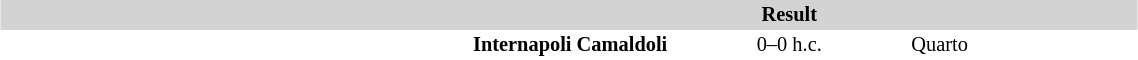<table align=center style="font-size: 85%; border-collapse:collapse" border=0 cellspacing=0 cellpadding=2 width=60%>
<tr bgcolor="D3D3D3">
<th align=right></th>
<th align=center>Result</th>
<th align=left></th>
<th align=center></th>
</tr>
<tr bgcolor=#FFFFFF>
<td align=right><strong>Internapoli Camaldoli</strong></td>
<td align=center>0–0 h.c.</td>
<td>Quarto</td>
<td align=center></td>
</tr>
</table>
